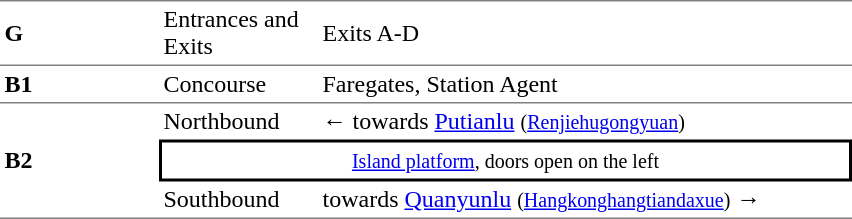<table cellspacing=0 cellpadding=3>
<tr>
<td style="border-top:solid 1px gray;border-bottom:solid 1px gray;" width=100><strong>G</strong></td>
<td style="border-top:solid 1px gray;border-bottom:solid 1px gray;" width=100>Entrances and Exits</td>
<td style="border-top:solid 1px gray;border-bottom:solid 1px gray;" width=350>Exits A-D</td>
</tr>
<tr>
<td style="border-bottom:solid 1px gray;"><strong>B1</strong></td>
<td style="border-bottom:solid 1px gray;">Concourse</td>
<td style="border-bottom:solid 1px gray;">Faregates, Station Agent</td>
</tr>
<tr>
<td style="border-bottom:solid 1px gray;" rowspan=3><strong>B2</strong></td>
<td>Northbound</td>
<td>←  towards <a href='#'>Putianlu</a> <small>(<a href='#'>Renjiehugongyuan</a>)</small></td>
</tr>
<tr>
<td style="border-right:solid 2px black;border-left:solid 2px black;border-top:solid 2px black;border-bottom:solid 2px black;text-align:center;" colspan=2><small><a href='#'>Island platform</a>, doors open on the left</small></td>
</tr>
<tr>
<td style="border-bottom:solid 1px gray;">Southbound</td>
<td style="border-bottom:solid 1px gray;">  towards <a href='#'>Quanyunlu</a> <small>(<a href='#'>Hangkonghangtiandaxue</a>)</small> →</td>
</tr>
</table>
